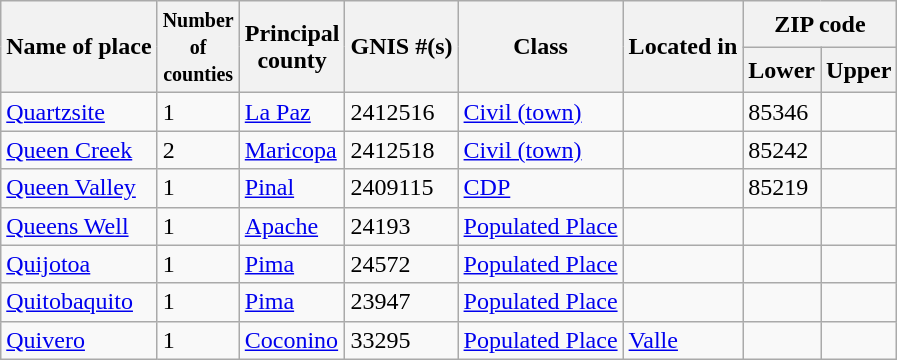<table class="wikitable sortable">
<tr>
<th rowspan=2>Name of place</th>
<th rowspan=2><small>Number <br>of<br>counties</small></th>
<th rowspan=2>Principal <br> county</th>
<th rowspan=2>GNIS #(s)</th>
<th rowspan=2>Class</th>
<th rowspan=2>Located in</th>
<th colspan=2>ZIP code</th>
</tr>
<tr>
<th>Lower</th>
<th>Upper</th>
</tr>
<tr>
<td><a href='#'>Quartzsite</a></td>
<td>1</td>
<td><a href='#'>La Paz</a></td>
<td>2412516</td>
<td><a href='#'>Civil (town)</a></td>
<td></td>
<td>85346</td>
<td></td>
</tr>
<tr>
<td><a href='#'>Queen Creek</a></td>
<td>2</td>
<td><a href='#'>Maricopa</a></td>
<td>2412518</td>
<td><a href='#'>Civil (town)</a></td>
<td></td>
<td>85242</td>
<td></td>
</tr>
<tr>
<td><a href='#'>Queen Valley</a></td>
<td>1</td>
<td><a href='#'>Pinal</a></td>
<td>2409115</td>
<td><a href='#'>CDP</a></td>
<td></td>
<td>85219</td>
<td></td>
</tr>
<tr>
<td><a href='#'>Queens Well</a></td>
<td>1</td>
<td><a href='#'>Apache</a></td>
<td>24193</td>
<td><a href='#'>Populated Place</a></td>
<td></td>
<td></td>
<td></td>
</tr>
<tr>
<td><a href='#'>Quijotoa</a></td>
<td>1</td>
<td><a href='#'>Pima</a></td>
<td>24572</td>
<td><a href='#'>Populated Place</a></td>
<td></td>
<td></td>
<td></td>
</tr>
<tr>
<td><a href='#'>Quitobaquito</a></td>
<td>1</td>
<td><a href='#'>Pima</a></td>
<td>23947</td>
<td><a href='#'>Populated Place</a></td>
<td></td>
<td></td>
<td></td>
</tr>
<tr>
<td><a href='#'>Quivero</a></td>
<td>1</td>
<td><a href='#'>Coconino</a></td>
<td>33295</td>
<td><a href='#'>Populated Place</a></td>
<td><a href='#'>Valle</a></td>
<td></td>
<td></td>
</tr>
</table>
